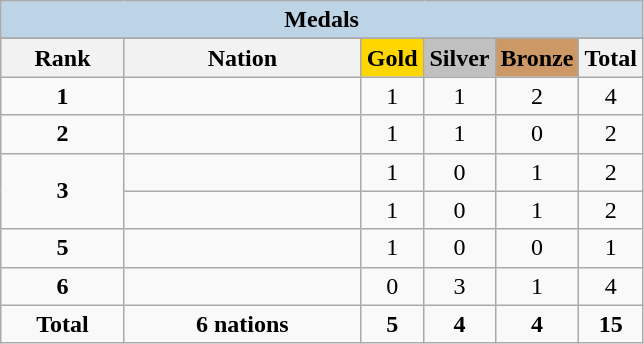<table class=wikitable style=text-align:center>
<tr>
<td colspan=6 style="background:#BCD4E6"><strong>Medals</strong></td>
</tr>
<tr>
</tr>
<tr style="background-color:#EDEDED;">
<th width=75px class="hintergrundfarbe5">Rank</th>
<th width=150px class="hintergrundfarbe6">Nation</th>
<th width=35px style="background:gold">Gold</th>
<th width=35px style="background:silver">Silver</th>
<th width=35px style="background:#CC9966">Bronze</th>
<th width=35px>Total</th>
</tr>
<tr>
<td><strong>1</strong></td>
<td style="text-align:left"></td>
<td>1</td>
<td>1</td>
<td>2</td>
<td>4</td>
</tr>
<tr>
<td><strong>2</strong></td>
<td style="text-align:left"></td>
<td>1</td>
<td>1</td>
<td>0</td>
<td>2</td>
</tr>
<tr>
<td rowspan="2"><strong>3</strong></td>
<td style="text-align:left"></td>
<td>1</td>
<td>0</td>
<td>1</td>
<td>2</td>
</tr>
<tr>
<td style="text-align:left"></td>
<td>1</td>
<td>0</td>
<td>1</td>
<td>2</td>
</tr>
<tr>
<td><strong>5</strong></td>
<td style="text-align:left"></td>
<td>1</td>
<td>0</td>
<td>0</td>
<td>1</td>
</tr>
<tr>
<td><strong>6</strong></td>
<td style="text-align:left"></td>
<td>0</td>
<td>3</td>
<td>1</td>
<td>4</td>
</tr>
<tr>
<td><strong>Total</strong></td>
<td><strong>6 nations</strong></td>
<td><strong>5</strong></td>
<td><strong>4</strong></td>
<td><strong>4</strong></td>
<td><strong>15</strong></td>
</tr>
</table>
